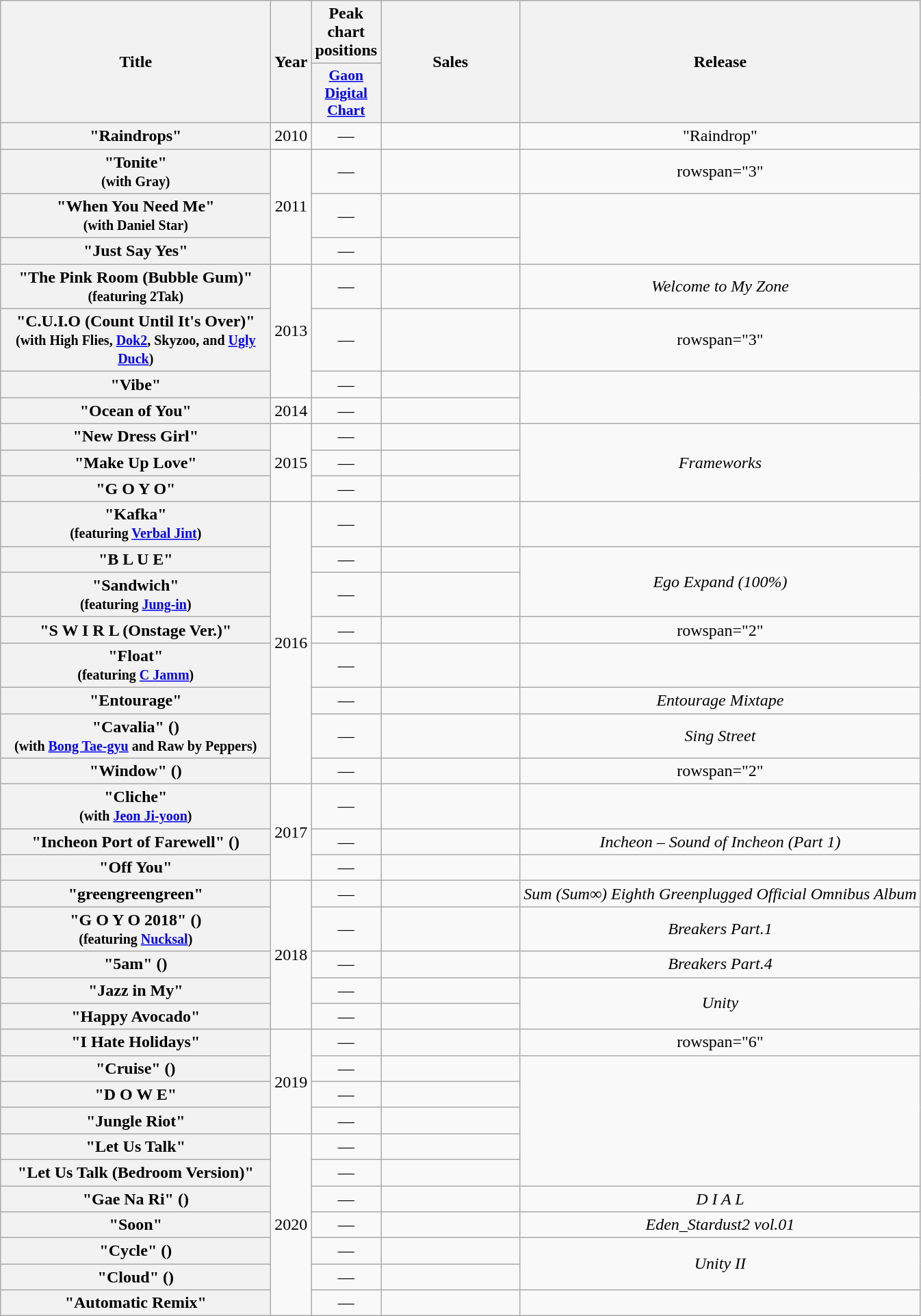<table class="wikitable plainrowheaders" style="text-align:center;" border="1">
<tr>
<th scope="col" rowspan="2" style="width:16em;">Title</th>
<th scope="col" rowspan="2">Year</th>
<th scope="col">Peak chart positions</th>
<th scope="col" rowspan="2" style="width:8em;">Sales</th>
<th scope="col" rowspan="2">Release</th>
</tr>
<tr>
<th scope="col" style="width:3em;font-size:90%;"><a href='#'>Gaon Digital Chart</a></th>
</tr>
<tr>
<th scope="row">"Raindrops"</th>
<td>2010</td>
<td>—</td>
<td></td>
<td>"Raindrop"</td>
</tr>
<tr>
<th scope="row">"Tonite"<br><small>(with Gray)</small></th>
<td rowspan="3">2011</td>
<td>—</td>
<td></td>
<td>rowspan="3" </td>
</tr>
<tr>
<th scope="row">"When You Need Me"<br><small>(with Daniel Star)</small></th>
<td>—</td>
<td></td>
</tr>
<tr>
<th scope="row">"Just Say Yes"</th>
<td>—</td>
<td></td>
</tr>
<tr>
<th scope="row">"The Pink Room (Bubble Gum)"<br><small>(featuring 2Tak)</small></th>
<td rowspan="3">2013</td>
<td>—</td>
<td></td>
<td><em>Welcome to My Zone</em></td>
</tr>
<tr>
<th scope="row">"C.U.I.O (Count Until It's Over)"<br><small>(with High Flies, <a href='#'>Dok2</a>, Skyzoo, and <a href='#'>Ugly Duck</a>)</small></th>
<td>—</td>
<td></td>
<td>rowspan="3" </td>
</tr>
<tr>
<th scope="row">"Vibe"</th>
<td>—</td>
<td></td>
</tr>
<tr>
<th scope="row">"Ocean of You"</th>
<td>2014</td>
<td>—</td>
<td></td>
</tr>
<tr>
<th scope="row">"New Dress Girl"</th>
<td rowspan="3">2015</td>
<td>—</td>
<td></td>
<td rowspan="3"><em>Frameworks</em></td>
</tr>
<tr>
<th scope="row">"Make Up Love"</th>
<td>—</td>
<td></td>
</tr>
<tr>
<th scope="row">"G O Y O"</th>
<td>—</td>
<td></td>
</tr>
<tr>
<th scope="row">"Kafka"<br><small>(featuring <a href='#'>Verbal Jint</a>)</small></th>
<td rowspan="8">2016</td>
<td>—</td>
<td></td>
<td></td>
</tr>
<tr>
<th scope="row">"B L U E"</th>
<td>—</td>
<td></td>
<td rowspan="2"><em>Ego Expand (100%)</em></td>
</tr>
<tr>
<th scope="row">"Sandwich"<br><small>(featuring <a href='#'>Jung-in</a>)</small></th>
<td>—</td>
<td></td>
</tr>
<tr>
<th scope="row">"S W I R L (Onstage Ver.)"</th>
<td>—</td>
<td></td>
<td>rowspan="2" </td>
</tr>
<tr>
<th scope="row">"Float"<br><small>(featuring <a href='#'>C Jamm</a>)</small></th>
<td>—</td>
<td></td>
</tr>
<tr>
<th scope="row">"Entourage"</th>
<td>—</td>
<td></td>
<td><em>Entourage Mixtape</em></td>
</tr>
<tr>
<th scope="row">"Cavalia" ()<br><small>(with <a href='#'>Bong Tae-gyu</a> and Raw by Peppers)</small></th>
<td>—</td>
<td></td>
<td><em>Sing Street</em></td>
</tr>
<tr>
<th scope="row">"Window" ()</th>
<td>—</td>
<td></td>
<td>rowspan="2" </td>
</tr>
<tr>
<th scope="row">"Cliche"<br><small>(with <a href='#'>Jeon Ji-yoon</a>)</small></th>
<td rowspan="3">2017</td>
<td>—</td>
<td></td>
</tr>
<tr>
<th scope="row">"Incheon Port of Farewell" ()</th>
<td>—</td>
<td></td>
<td><em>Incheon – Sound of Incheon (Part 1)</em></td>
</tr>
<tr>
<th scope="row">"Off You"</th>
<td>—</td>
<td></td>
<td></td>
</tr>
<tr>
<th scope="row">"greengreengreen"</th>
<td rowspan="5">2018</td>
<td>—</td>
<td></td>
<td><em>Sum (Sum∞) Eighth Greenplugged Official Omnibus Album</em></td>
</tr>
<tr>
<th scope="row">"G O Y O 2018" ()<br><small>(featuring <a href='#'>Nucksal</a>)</small></th>
<td>—</td>
<td></td>
<td><em>Breakers Part.1</em></td>
</tr>
<tr>
<th scope="row">"5am" ()</th>
<td>—</td>
<td></td>
<td><em>Breakers Part.4</em></td>
</tr>
<tr>
<th scope="row">"Jazz in My"</th>
<td>—</td>
<td></td>
<td rowspan="2"><em>Unity</em></td>
</tr>
<tr>
<th scope="row">"Happy Avocado"</th>
<td>—</td>
<td></td>
</tr>
<tr>
<th scope="row">"I Hate Holidays"</th>
<td rowspan="4">2019</td>
<td>—</td>
<td></td>
<td>rowspan="6" </td>
</tr>
<tr>
<th scope="row">"Cruise" ()</th>
<td>—</td>
<td></td>
</tr>
<tr>
<th scope="row">"D O W E"</th>
<td>—</td>
<td></td>
</tr>
<tr>
<th scope="row">"Jungle Riot"</th>
<td>—</td>
<td></td>
</tr>
<tr>
<th scope="row">"Let Us Talk"</th>
<td rowspan="7">2020</td>
<td>—</td>
<td></td>
</tr>
<tr>
<th scope="row">"Let Us Talk (Bedroom Version)"</th>
<td>—</td>
<td></td>
</tr>
<tr>
<th scope="row">"Gae Na Ri" ()</th>
<td>—</td>
<td></td>
<td><em>D I A L</em></td>
</tr>
<tr>
<th scope="row">"Soon"<br></th>
<td>—</td>
<td></td>
<td><em>Eden_Stardust2 vol.01</em></td>
</tr>
<tr>
<th scope="row">"Cycle" ()</th>
<td>—</td>
<td></td>
<td rowspan="2"><em>Unity II</em></td>
</tr>
<tr>
<th scope="row">"Cloud" ()</th>
<td>—</td>
<td></td>
</tr>
<tr>
<th scope="row">"Automatic Remix"<br></th>
<td>—</td>
<td></td>
<td></td>
</tr>
</table>
